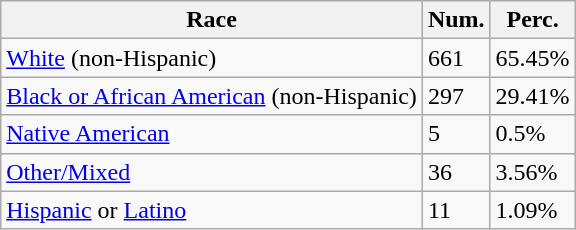<table class="wikitable">
<tr>
<th>Race</th>
<th>Num.</th>
<th>Perc.</th>
</tr>
<tr>
<td><a href='#'>White</a> (non-Hispanic)</td>
<td>661</td>
<td>65.45%</td>
</tr>
<tr>
<td><a href='#'>Black or African American</a> (non-Hispanic)</td>
<td>297</td>
<td>29.41%</td>
</tr>
<tr>
<td><a href='#'>Native American</a></td>
<td>5</td>
<td>0.5%</td>
</tr>
<tr>
<td><a href='#'>Other/Mixed</a></td>
<td>36</td>
<td>3.56%</td>
</tr>
<tr>
<td><a href='#'>Hispanic</a> or <a href='#'>Latino</a></td>
<td>11</td>
<td>1.09%</td>
</tr>
</table>
